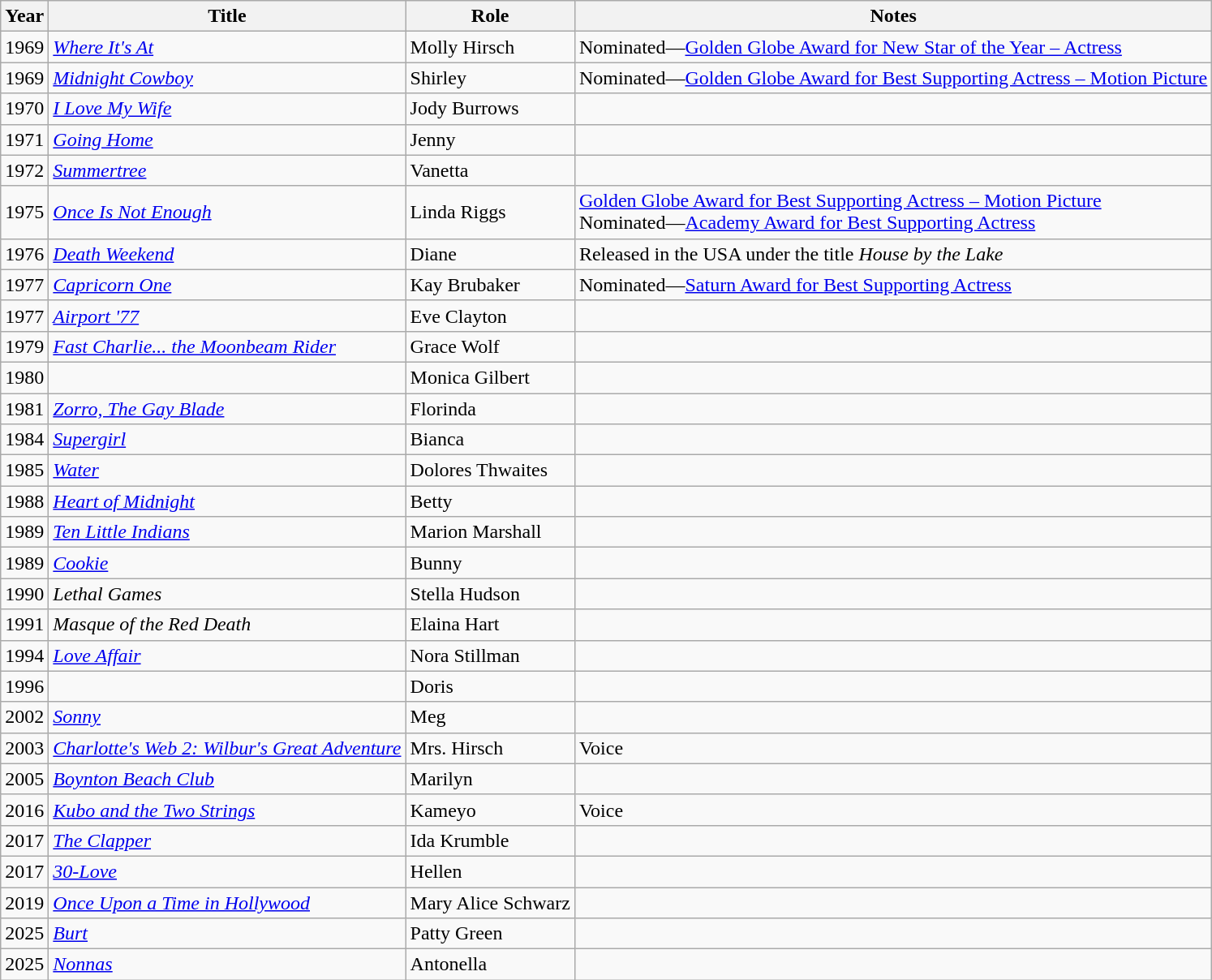<table class="wikitable sortable">
<tr>
<th>Year</th>
<th>Title</th>
<th>Role</th>
<th class="unsortable">Notes</th>
</tr>
<tr>
<td>1969</td>
<td><em><a href='#'>Where It's At</a></em></td>
<td>Molly Hirsch</td>
<td>Nominated—<a href='#'>Golden Globe Award for New Star of the Year – Actress</a></td>
</tr>
<tr>
<td>1969</td>
<td><em><a href='#'>Midnight Cowboy</a></em></td>
<td>Shirley</td>
<td>Nominated—<a href='#'>Golden Globe Award for Best Supporting Actress – Motion Picture</a></td>
</tr>
<tr>
<td>1970</td>
<td><em><a href='#'>I Love My Wife</a></em></td>
<td>Jody Burrows</td>
<td></td>
</tr>
<tr>
<td>1971</td>
<td><em><a href='#'>Going Home</a></em></td>
<td>Jenny</td>
<td></td>
</tr>
<tr>
<td>1972</td>
<td><em><a href='#'>Summertree</a></em></td>
<td>Vanetta</td>
<td></td>
</tr>
<tr>
<td>1975</td>
<td><em><a href='#'>Once Is Not Enough</a></em></td>
<td>Linda Riggs</td>
<td><a href='#'>Golden Globe Award for Best Supporting Actress – Motion Picture</a><br>Nominated—<a href='#'>Academy Award for Best Supporting Actress</a></td>
</tr>
<tr>
<td>1976</td>
<td><em><a href='#'>Death Weekend</a></em></td>
<td>Diane</td>
<td>Released in the USA under the title <em>House by the Lake</em></td>
</tr>
<tr>
<td>1977</td>
<td><em><a href='#'>Capricorn One</a></em></td>
<td>Kay Brubaker</td>
<td>Nominated—<a href='#'>Saturn Award for Best Supporting Actress</a></td>
</tr>
<tr>
<td>1977</td>
<td><em><a href='#'>Airport '77</a></em></td>
<td>Eve Clayton</td>
<td></td>
</tr>
<tr>
<td>1979</td>
<td><em><a href='#'>Fast Charlie... the Moonbeam Rider</a></em></td>
<td>Grace Wolf</td>
<td></td>
</tr>
<tr>
<td>1980</td>
<td><em></em></td>
<td>Monica Gilbert</td>
<td></td>
</tr>
<tr>
<td>1981</td>
<td><em><a href='#'>Zorro, The Gay Blade</a></em></td>
<td>Florinda</td>
<td></td>
</tr>
<tr>
<td>1984</td>
<td><em><a href='#'>Supergirl</a></em></td>
<td>Bianca</td>
<td></td>
</tr>
<tr>
<td>1985</td>
<td><em><a href='#'>Water</a></em></td>
<td>Dolores Thwaites</td>
<td></td>
</tr>
<tr>
<td>1988</td>
<td><em><a href='#'>Heart of Midnight</a></em></td>
<td>Betty</td>
<td></td>
</tr>
<tr>
<td>1989</td>
<td><em><a href='#'>Ten Little Indians</a></em></td>
<td>Marion Marshall</td>
<td></td>
</tr>
<tr>
<td>1989</td>
<td><em><a href='#'>Cookie</a></em></td>
<td>Bunny</td>
<td></td>
</tr>
<tr>
<td>1990</td>
<td><em>Lethal Games</em></td>
<td>Stella Hudson</td>
<td></td>
</tr>
<tr>
<td>1991</td>
<td><em>Masque of the Red Death</em></td>
<td>Elaina Hart</td>
<td></td>
</tr>
<tr>
<td>1994</td>
<td><em><a href='#'>Love Affair</a></em></td>
<td>Nora Stillman</td>
<td></td>
</tr>
<tr>
<td>1996</td>
<td><em></em></td>
<td>Doris</td>
<td></td>
</tr>
<tr>
<td>2002</td>
<td><em><a href='#'>Sonny</a></em></td>
<td>Meg</td>
<td></td>
</tr>
<tr>
<td>2003</td>
<td><em><a href='#'>Charlotte's Web 2: Wilbur's Great Adventure</a></em></td>
<td>Mrs. Hirsch</td>
<td>Voice</td>
</tr>
<tr>
<td>2005</td>
<td><em><a href='#'>Boynton Beach Club</a></em></td>
<td>Marilyn</td>
<td></td>
</tr>
<tr>
<td>2016</td>
<td><em><a href='#'>Kubo and the Two Strings</a></em></td>
<td>Kameyo</td>
<td>Voice</td>
</tr>
<tr>
<td>2017</td>
<td><em><a href='#'>The Clapper</a></em></td>
<td>Ida Krumble</td>
<td></td>
</tr>
<tr>
<td>2017</td>
<td><em><a href='#'>30-Love</a></em></td>
<td>Hellen</td>
<td></td>
</tr>
<tr>
<td>2019</td>
<td><em><a href='#'>Once Upon a Time in Hollywood</a></em></td>
<td>Mary Alice Schwarz</td>
<td></td>
</tr>
<tr>
<td>2025</td>
<td><em><a href='#'>Burt</a></em></td>
<td>Patty Green</td>
<td></td>
</tr>
<tr>
<td>2025</td>
<td><em><a href='#'>Nonnas</a></em></td>
<td>Antonella</td>
<td></td>
</tr>
</table>
